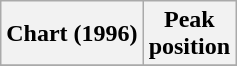<table class="wikitable sortable plainrowheaders">
<tr>
<th>Chart (1996)</th>
<th>Peak<br>position</th>
</tr>
<tr>
</tr>
</table>
